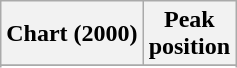<table class="wikitable sortable plainrowheaders" style="text-align:center">
<tr>
<th scope="col">Chart (2000)</th>
<th scope="col">Peak<br>position</th>
</tr>
<tr>
</tr>
<tr>
</tr>
</table>
